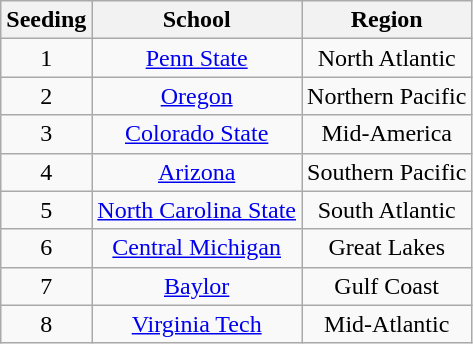<table class="wikitable">
<tr align="center">
<th>Seeding</th>
<th>School</th>
<th>Region</th>
</tr>
<tr align="center">
<td>1</td>
<td><a href='#'>Penn State</a></td>
<td>North Atlantic</td>
</tr>
<tr align="center">
<td>2</td>
<td><a href='#'>Oregon</a></td>
<td>Northern Pacific</td>
</tr>
<tr align="center">
<td>3</td>
<td><a href='#'>Colorado State</a></td>
<td>Mid-America</td>
</tr>
<tr align="center">
<td>4</td>
<td><a href='#'>Arizona</a></td>
<td>Southern Pacific</td>
</tr>
<tr align="center">
<td>5</td>
<td><a href='#'>North Carolina State</a></td>
<td>South Atlantic</td>
</tr>
<tr align="center">
<td>6</td>
<td><a href='#'>Central Michigan</a></td>
<td>Great Lakes</td>
</tr>
<tr align="center">
<td>7</td>
<td><a href='#'>Baylor</a></td>
<td>Gulf Coast</td>
</tr>
<tr align="center">
<td>8</td>
<td><a href='#'>Virginia Tech</a></td>
<td>Mid-Atlantic</td>
</tr>
</table>
